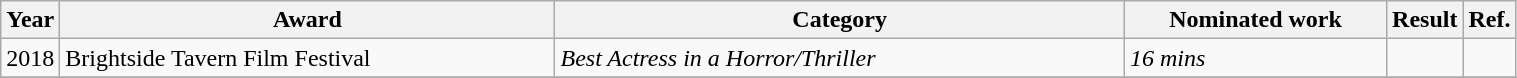<table width="80%" class="wikitable">
<tr>
<th width="10">Year</th>
<th width="330">Award</th>
<th width="380">Category</th>
<th width="170">Nominated work</th>
<th width="30">Result</th>
<th width="10">Ref.</th>
</tr>
<tr>
<td>2018</td>
<td>Brightside Tavern Film Festival</td>
<td><em>Best Actress in a Horror/Thriller</em></td>
<td><em>16 mins</em></td>
<td></td>
<td></td>
</tr>
<tr>
</tr>
</table>
